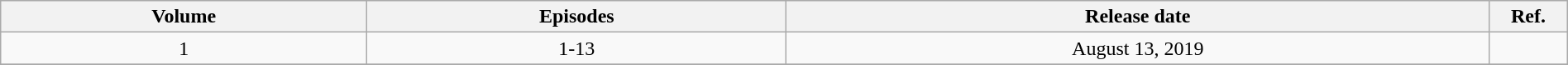<table class="wikitable" style="text-align: center; width: 100%;">
<tr>
<th>Volume</th>
<th>Episodes</th>
<th>Release date</th>
<th width="5%">Ref.</th>
</tr>
<tr>
<td>1</td>
<td>1-13</td>
<td>August 13, 2019</td>
<td></td>
</tr>
<tr>
</tr>
</table>
